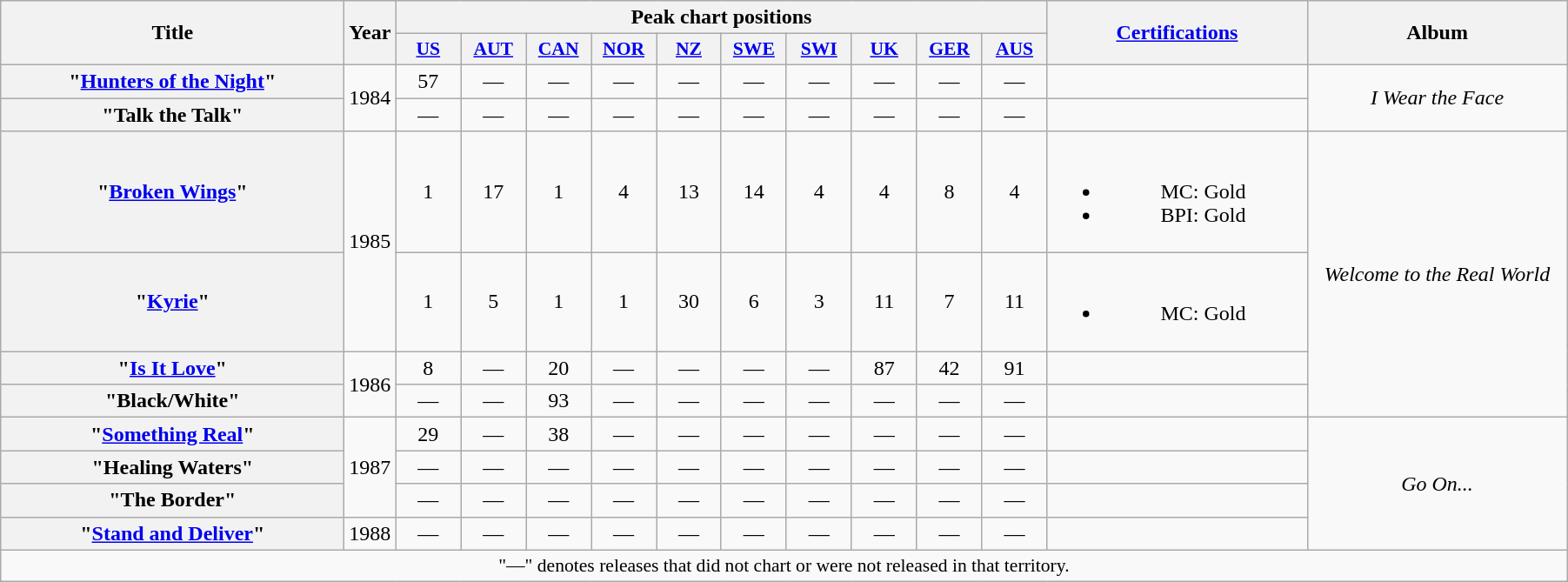<table class="wikitable plainrowheaders" style="text-align:center;" border="1">
<tr>
<th scope="col" rowspan="2" style="width:16em;">Title</th>
<th scope="col" rowspan="2">Year</th>
<th scope="col" colspan="10">Peak chart positions</th>
<th scope="col" rowspan="2" style="width:12em;"><a href='#'>Certifications</a></th>
<th scope="col" rowspan="2" style="width:12em;">Album</th>
</tr>
<tr>
<th scope="col" style="width:3em;font-size:90%;"><a href='#'>US</a><br></th>
<th scope="col" style="width:3em;font-size:90%;"><a href='#'>AUT</a><br></th>
<th scope="col" style="width:3em;font-size:90%;"><a href='#'>CAN</a><br></th>
<th scope="col" style="width:3em;font-size:90%;"><a href='#'>NOR</a><br></th>
<th scope="col" style="width:3em;font-size:90%;"><a href='#'>NZ</a><br></th>
<th scope="col" style="width:3em;font-size:90%;"><a href='#'>SWE</a><br></th>
<th scope="col" style="width:3em;font-size:90%;"><a href='#'>SWI</a><br></th>
<th scope="col" style="width:3em;font-size:90%;"><a href='#'>UK</a><br></th>
<th scope="col" style="width:3em;font-size:90%;"><a href='#'>GER</a></th>
<th scope="col" style="width:3em;font-size:90%;"><a href='#'>AUS</a></th>
</tr>
<tr>
<th scope="row">"<a href='#'>Hunters of the Night</a>"</th>
<td rowspan="2">1984</td>
<td>57</td>
<td>—</td>
<td>—</td>
<td>—</td>
<td>—</td>
<td>—</td>
<td>—</td>
<td>—</td>
<td>—</td>
<td>—</td>
<td></td>
<td rowspan="2"><em>I Wear the Face</em></td>
</tr>
<tr>
<th scope="row">"Talk the Talk"</th>
<td>—</td>
<td>—</td>
<td>—</td>
<td>—</td>
<td>—</td>
<td>—</td>
<td>—</td>
<td>—</td>
<td>—</td>
<td>—</td>
<td></td>
</tr>
<tr>
<th scope="row">"<a href='#'>Broken Wings</a>"</th>
<td rowspan="2">1985</td>
<td>1</td>
<td>17</td>
<td>1</td>
<td>4</td>
<td>13</td>
<td>14</td>
<td>4</td>
<td>4</td>
<td>8</td>
<td>4</td>
<td><br><ul><li>MC: Gold</li><li>BPI: Gold</li></ul></td>
<td rowspan="4"><em>Welcome to the Real World</em></td>
</tr>
<tr>
<th scope="row">"<a href='#'>Kyrie</a>"</th>
<td>1</td>
<td>5</td>
<td>1</td>
<td>1</td>
<td>30</td>
<td>6</td>
<td>3</td>
<td>11</td>
<td>7</td>
<td>11</td>
<td><br><ul><li>MC: Gold</li></ul></td>
</tr>
<tr>
<th scope="row">"<a href='#'>Is It Love</a>"</th>
<td rowspan="2">1986</td>
<td>8</td>
<td>—</td>
<td>20</td>
<td>—</td>
<td>—</td>
<td>—</td>
<td>—</td>
<td>87</td>
<td>42</td>
<td>91</td>
<td></td>
</tr>
<tr>
<th scope="row">"Black/White"</th>
<td>—</td>
<td>—</td>
<td>93</td>
<td>—</td>
<td>—</td>
<td>—</td>
<td>—</td>
<td>—</td>
<td>—</td>
<td>—</td>
<td></td>
</tr>
<tr>
<th scope="row">"<a href='#'>Something Real</a>"</th>
<td rowspan="3">1987</td>
<td>29</td>
<td>—</td>
<td>38</td>
<td>—</td>
<td>—</td>
<td>—</td>
<td>—</td>
<td>—</td>
<td>—</td>
<td>—</td>
<td></td>
<td rowspan="4"><em>Go On...</em></td>
</tr>
<tr>
<th scope="row">"Healing Waters"</th>
<td>—</td>
<td>—</td>
<td>—</td>
<td>—</td>
<td>—</td>
<td>—</td>
<td>—</td>
<td>—</td>
<td>—</td>
<td>—</td>
<td></td>
</tr>
<tr>
<th scope="row">"The Border"</th>
<td>—</td>
<td>—</td>
<td>—</td>
<td>—</td>
<td>—</td>
<td>—</td>
<td>—</td>
<td>—</td>
<td>—</td>
<td>—</td>
<td></td>
</tr>
<tr>
<th scope="row">"<a href='#'>Stand and Deliver</a>"</th>
<td rowspan="1">1988</td>
<td>—</td>
<td>—</td>
<td>—</td>
<td>—</td>
<td>—</td>
<td>—</td>
<td>—</td>
<td>—</td>
<td>—</td>
<td>—</td>
<td></td>
</tr>
<tr>
<td colspan="14" style="font-size:90%">"—" denotes releases that did not chart or were not released in that territory.</td>
</tr>
</table>
